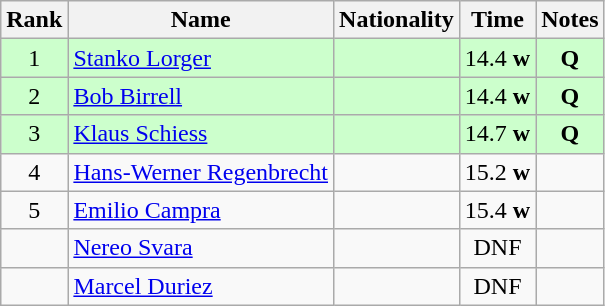<table class="wikitable sortable" style="text-align:center">
<tr>
<th>Rank</th>
<th>Name</th>
<th>Nationality</th>
<th>Time</th>
<th>Notes</th>
</tr>
<tr bgcolor=ccffcc>
<td>1</td>
<td align=left><a href='#'>Stanko Lorger</a></td>
<td align=left></td>
<td>14.4 <strong>w</strong></td>
<td><strong>Q</strong></td>
</tr>
<tr bgcolor=ccffcc>
<td>2</td>
<td align=left><a href='#'>Bob Birrell</a></td>
<td align=left></td>
<td>14.4 <strong>w</strong></td>
<td><strong>Q</strong></td>
</tr>
<tr bgcolor=ccffcc>
<td>3</td>
<td align=left><a href='#'>Klaus Schiess</a></td>
<td align=left></td>
<td>14.7 <strong>w</strong></td>
<td><strong>Q</strong></td>
</tr>
<tr>
<td>4</td>
<td align=left><a href='#'>Hans-Werner Regenbrecht</a></td>
<td align=left></td>
<td>15.2 <strong>w</strong></td>
<td></td>
</tr>
<tr>
<td>5</td>
<td align=left><a href='#'>Emilio Campra</a></td>
<td align=left></td>
<td>15.4 <strong>w</strong></td>
<td></td>
</tr>
<tr>
<td></td>
<td align=left><a href='#'>Nereo Svara</a></td>
<td align=left></td>
<td>DNF</td>
<td></td>
</tr>
<tr>
<td></td>
<td align=left><a href='#'>Marcel Duriez</a></td>
<td align=left></td>
<td>DNF</td>
<td></td>
</tr>
</table>
